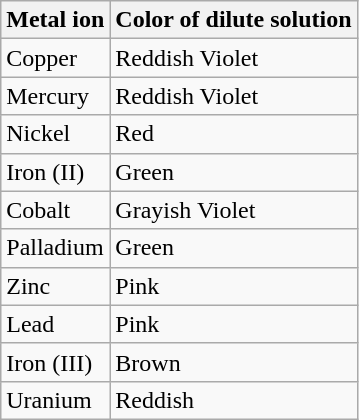<table class="wikitable">
<tr>
<th><strong>Metal ion</strong></th>
<th><strong>Color of dilute solution</strong></th>
</tr>
<tr>
<td>Copper</td>
<td>Reddish Violet</td>
</tr>
<tr>
<td>Mercury</td>
<td>Reddish Violet</td>
</tr>
<tr>
<td>Nickel</td>
<td>Red</td>
</tr>
<tr>
<td>Iron (II)</td>
<td>Green</td>
</tr>
<tr>
<td>Cobalt</td>
<td>Grayish Violet</td>
</tr>
<tr>
<td>Palladium</td>
<td>Green</td>
</tr>
<tr>
<td>Zinc</td>
<td>Pink</td>
</tr>
<tr>
<td>Lead</td>
<td>Pink</td>
</tr>
<tr>
<td>Iron (III)</td>
<td>Brown</td>
</tr>
<tr>
<td>Uranium</td>
<td>Reddish</td>
</tr>
</table>
